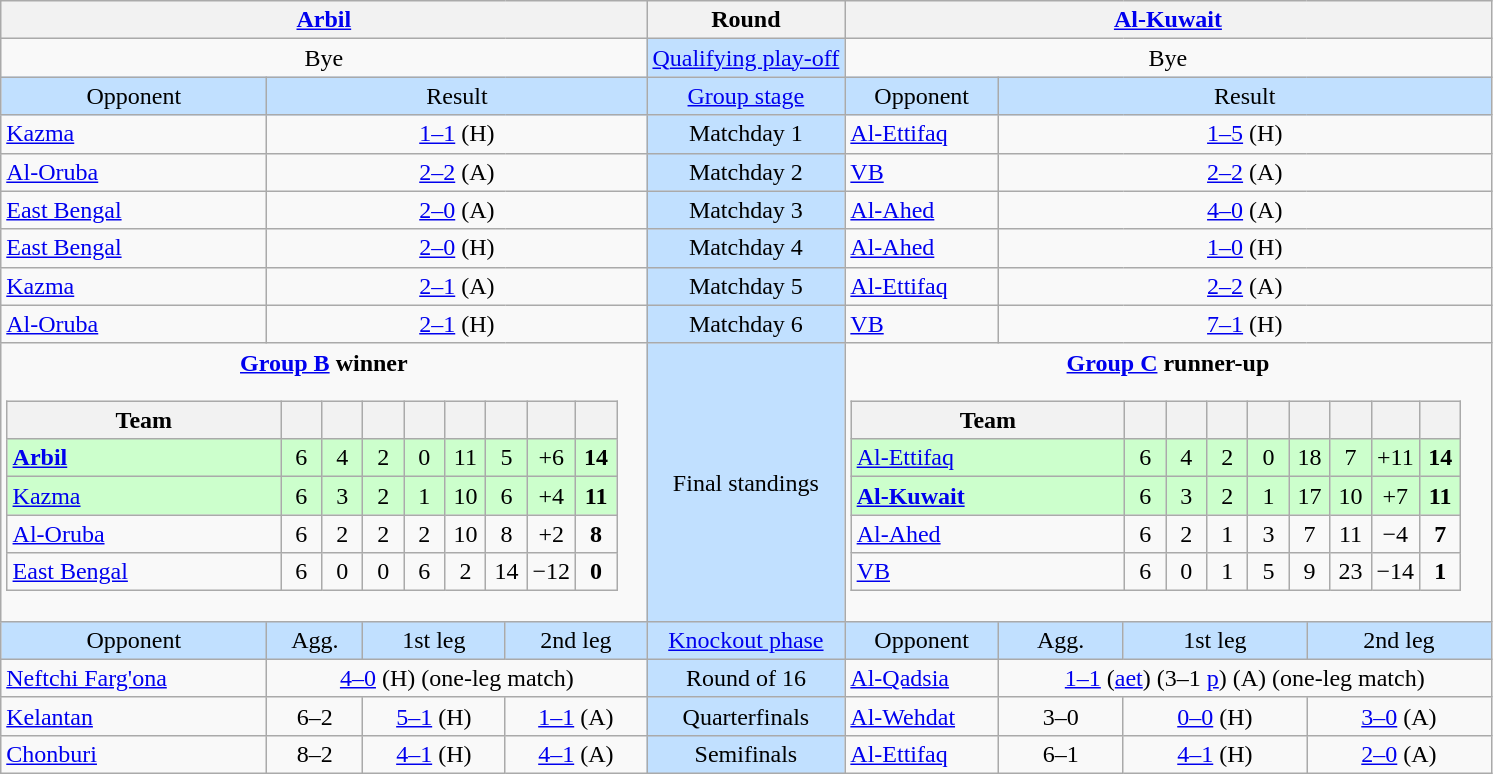<table class="wikitable" style="text-align: center;">
<tr>
<th colspan=4> <a href='#'>Arbil</a></th>
<th>Round</th>
<th colspan=4> <a href='#'>Al-Kuwait</a></th>
</tr>
<tr>
<td colspan=4>Bye</td>
<td bgcolor=#c1e0ff><a href='#'>Qualifying play-off</a></td>
<td colspan=4>Bye</td>
</tr>
<tr bgcolor=#c1e0ff>
<td>Opponent</td>
<td colspan=3>Result</td>
<td><a href='#'>Group stage</a></td>
<td>Opponent</td>
<td colspan=3>Result</td>
</tr>
<tr>
<td align=left> <a href='#'>Kazma</a></td>
<td colspan=3><a href='#'>1–1</a> (H)</td>
<td bgcolor=#c1e0ff>Matchday 1</td>
<td align=left> <a href='#'>Al-Ettifaq</a></td>
<td colspan=3><a href='#'>1–5</a> (H)</td>
</tr>
<tr>
<td align=left> <a href='#'>Al-Oruba</a></td>
<td colspan=3><a href='#'>2–2</a> (A)</td>
<td bgcolor=#c1e0ff>Matchday 2</td>
<td align=left> <a href='#'>VB</a></td>
<td colspan=3><a href='#'>2–2</a> (A)</td>
</tr>
<tr>
<td align=left> <a href='#'>East Bengal</a></td>
<td colspan=3><a href='#'>2–0</a> (A)</td>
<td bgcolor=#c1e0ff>Matchday 3</td>
<td align=left> <a href='#'>Al-Ahed</a></td>
<td colspan=3><a href='#'>4–0</a> (A)</td>
</tr>
<tr>
<td align=left> <a href='#'>East Bengal</a></td>
<td colspan=3><a href='#'>2–0</a> (H)</td>
<td bgcolor=#c1e0ff>Matchday 4</td>
<td align=left> <a href='#'>Al-Ahed</a></td>
<td colspan=3><a href='#'>1–0</a> (H)</td>
</tr>
<tr>
<td align=left> <a href='#'>Kazma</a></td>
<td colspan=3><a href='#'>2–1</a> (A)</td>
<td bgcolor=#c1e0ff>Matchday 5</td>
<td align=left> <a href='#'>Al-Ettifaq</a></td>
<td colspan=3><a href='#'>2–2</a> (A)</td>
</tr>
<tr>
<td align=left> <a href='#'>Al-Oruba</a></td>
<td colspan=3><a href='#'>2–1</a> (H)</td>
<td bgcolor=#c1e0ff>Matchday 6</td>
<td align=left> <a href='#'>VB</a></td>
<td colspan=3><a href='#'>7–1</a> (H)</td>
</tr>
<tr>
<td colspan=4 align=center valign=top><strong><a href='#'>Group B</a> winner</strong><br><table class="wikitable" style="text-align:center;">
<tr>
<th width=175>Team</th>
<th width=20></th>
<th width=20></th>
<th width=20></th>
<th width=20></th>
<th width=20></th>
<th width=20></th>
<th width=20></th>
<th width=20></th>
</tr>
<tr bgcolor=ccffcc>
<td align="left"> <strong><a href='#'>Arbil</a></strong></td>
<td>6</td>
<td>4</td>
<td>2</td>
<td>0</td>
<td>11</td>
<td>5</td>
<td>+6</td>
<td><strong>14</strong></td>
</tr>
<tr bgcolor=ccffcc>
<td align="left"> <a href='#'>Kazma</a></td>
<td>6</td>
<td>3</td>
<td>2</td>
<td>1</td>
<td>10</td>
<td>6</td>
<td>+4</td>
<td><strong>11</strong></td>
</tr>
<tr>
<td align="left"> <a href='#'>Al-Oruba</a></td>
<td>6</td>
<td>2</td>
<td>2</td>
<td>2</td>
<td>10</td>
<td>8</td>
<td>+2</td>
<td><strong>8</strong></td>
</tr>
<tr>
<td align="left"> <a href='#'>East Bengal</a></td>
<td>6</td>
<td>0</td>
<td>0</td>
<td>6</td>
<td>2</td>
<td>14</td>
<td>−12</td>
<td><strong>0</strong></td>
</tr>
</table>
</td>
<td bgcolor=#c1e0ff>Final standings</td>
<td colspan=4 align=center valign=top><strong><a href='#'>Group C</a> runner-up</strong><br><table class="wikitable" style="text-align:center;">
<tr>
<th width=175>Team</th>
<th width=20></th>
<th width=20></th>
<th width=20></th>
<th width=20></th>
<th width=20></th>
<th width=20></th>
<th width=20></th>
<th width=20></th>
</tr>
<tr bgcolor=ccffcc>
<td align="left"> <a href='#'>Al-Ettifaq</a></td>
<td>6</td>
<td>4</td>
<td>2</td>
<td>0</td>
<td>18</td>
<td>7</td>
<td>+11</td>
<td><strong>14</strong></td>
</tr>
<tr bgcolor=ccffcc>
<td align="left"> <strong><a href='#'>Al-Kuwait</a></strong></td>
<td>6</td>
<td>3</td>
<td>2</td>
<td>1</td>
<td>17</td>
<td>10</td>
<td>+7</td>
<td><strong>11</strong></td>
</tr>
<tr>
<td align="left"> <a href='#'>Al-Ahed</a></td>
<td>6</td>
<td>2</td>
<td>1</td>
<td>3</td>
<td>7</td>
<td>11</td>
<td>−4</td>
<td><strong>7</strong></td>
</tr>
<tr>
<td align="left"> <a href='#'>VB</a></td>
<td>6</td>
<td>0</td>
<td>1</td>
<td>5</td>
<td>9</td>
<td>23</td>
<td>−14</td>
<td><strong>1</strong></td>
</tr>
</table>
</td>
</tr>
<tr bgcolor=#c1e0ff>
<td>Opponent</td>
<td>Agg.</td>
<td>1st leg</td>
<td>2nd leg</td>
<td><a href='#'>Knockout phase</a></td>
<td>Opponent</td>
<td>Agg.</td>
<td>1st leg</td>
<td>2nd leg</td>
</tr>
<tr>
<td align=left> <a href='#'>Neftchi Farg'ona</a></td>
<td colspan=3><a href='#'>4–0</a> (H) (one-leg match)</td>
<td bgcolor=#c1e0ff>Round of 16</td>
<td align=left> <a href='#'>Al-Qadsia</a></td>
<td colspan=3><a href='#'>1–1</a> (<a href='#'>aet</a>) (3–1 <a href='#'>p</a>) (A) (one-leg match)</td>
</tr>
<tr>
<td align=left> <a href='#'>Kelantan</a></td>
<td>6–2</td>
<td><a href='#'>5–1</a> (H)</td>
<td><a href='#'>1–1</a> (A)</td>
<td bgcolor=#c1e0ff>Quarterfinals</td>
<td align=left> <a href='#'>Al-Wehdat</a></td>
<td>3–0</td>
<td><a href='#'>0–0</a> (H)</td>
<td><a href='#'>3–0</a> (A)</td>
</tr>
<tr>
<td align=left> <a href='#'>Chonburi</a></td>
<td>8–2</td>
<td><a href='#'>4–1</a> (H)</td>
<td><a href='#'>4–1</a> (A)</td>
<td bgcolor=#c1e0ff>Semifinals</td>
<td align=left> <a href='#'>Al-Ettifaq</a></td>
<td>6–1</td>
<td><a href='#'>4–1</a> (H)</td>
<td><a href='#'>2–0</a> (A)</td>
</tr>
</table>
